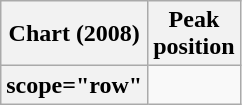<table class="wikitable plainrowheaders unsortable">
<tr>
<th>Chart (2008)</th>
<th>Peak<br>position</th>
</tr>
<tr>
<th>scope="row" </th>
</tr>
</table>
